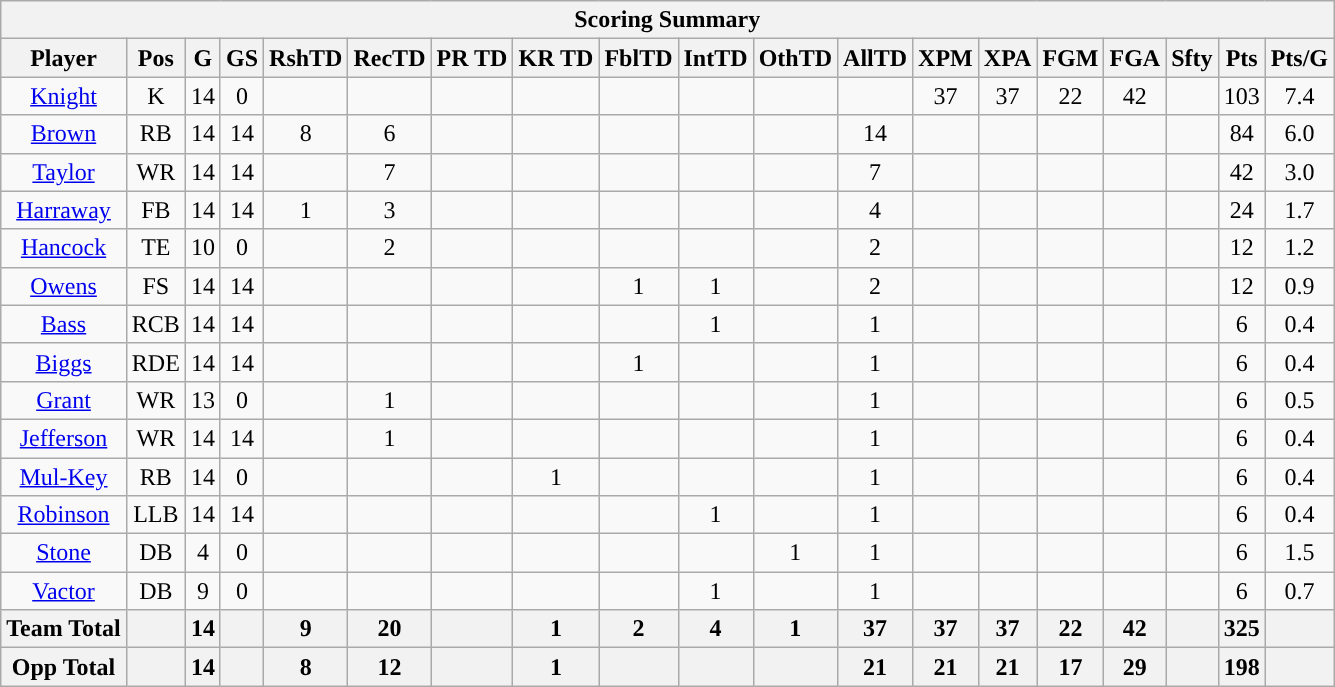<table class="wikitable" style="text-align:center">
<tr>
<th colspan="19">Scoring Summary</th>
</tr>
<tr>
<th>Player</th>
<th>Pos</th>
<th>G</th>
<th>GS</th>
<th>RshTD</th>
<th>RecTD</th>
<th>PR TD</th>
<th>KR TD</th>
<th>FblTD</th>
<th>IntTD</th>
<th>OthTD</th>
<th>AllTD</th>
<th>XPM</th>
<th>XPA</th>
<th>FGM</th>
<th>FGA</th>
<th>Sfty</th>
<th>Pts</th>
<th>Pts/G</th>
</tr>
<tr>
<td><a href='#'>Knight</a></td>
<td>K</td>
<td>14</td>
<td>0</td>
<td></td>
<td></td>
<td></td>
<td></td>
<td></td>
<td></td>
<td></td>
<td></td>
<td>37</td>
<td>37</td>
<td>22</td>
<td>42</td>
<td></td>
<td>103</td>
<td>7.4</td>
</tr>
<tr>
<td><a href='#'>Brown</a></td>
<td>RB</td>
<td>14</td>
<td>14</td>
<td>8</td>
<td>6</td>
<td></td>
<td></td>
<td></td>
<td></td>
<td></td>
<td>14</td>
<td></td>
<td></td>
<td></td>
<td></td>
<td></td>
<td>84</td>
<td>6.0</td>
</tr>
<tr>
<td><a href='#'>Taylor</a></td>
<td>WR</td>
<td>14</td>
<td>14</td>
<td></td>
<td>7</td>
<td></td>
<td></td>
<td></td>
<td></td>
<td></td>
<td>7</td>
<td></td>
<td></td>
<td></td>
<td></td>
<td></td>
<td>42</td>
<td>3.0</td>
</tr>
<tr>
<td><a href='#'>Harraway</a></td>
<td>FB</td>
<td>14</td>
<td>14</td>
<td>1</td>
<td>3</td>
<td></td>
<td></td>
<td></td>
<td></td>
<td></td>
<td>4</td>
<td></td>
<td></td>
<td></td>
<td></td>
<td></td>
<td>24</td>
<td>1.7</td>
</tr>
<tr>
<td><a href='#'>Hancock</a></td>
<td>TE</td>
<td>10</td>
<td>0</td>
<td></td>
<td>2</td>
<td></td>
<td></td>
<td></td>
<td></td>
<td></td>
<td>2</td>
<td></td>
<td></td>
<td></td>
<td></td>
<td></td>
<td>12</td>
<td>1.2</td>
</tr>
<tr>
<td><a href='#'>Owens</a></td>
<td>FS</td>
<td>14</td>
<td>14</td>
<td></td>
<td></td>
<td></td>
<td></td>
<td>1</td>
<td>1</td>
<td></td>
<td>2</td>
<td></td>
<td></td>
<td></td>
<td></td>
<td></td>
<td>12</td>
<td>0.9</td>
</tr>
<tr>
<td><a href='#'>Bass</a></td>
<td>RCB</td>
<td>14</td>
<td>14</td>
<td></td>
<td></td>
<td></td>
<td></td>
<td></td>
<td>1</td>
<td></td>
<td>1</td>
<td></td>
<td></td>
<td></td>
<td></td>
<td></td>
<td>6</td>
<td>0.4</td>
</tr>
<tr>
<td><a href='#'>Biggs</a></td>
<td>RDE</td>
<td>14</td>
<td>14</td>
<td></td>
<td></td>
<td></td>
<td></td>
<td>1</td>
<td></td>
<td></td>
<td>1</td>
<td></td>
<td></td>
<td></td>
<td></td>
<td></td>
<td>6</td>
<td>0.4</td>
</tr>
<tr>
<td><a href='#'>Grant</a></td>
<td>WR</td>
<td>13</td>
<td>0</td>
<td></td>
<td>1</td>
<td></td>
<td></td>
<td></td>
<td></td>
<td></td>
<td>1</td>
<td></td>
<td></td>
<td></td>
<td></td>
<td></td>
<td>6</td>
<td>0.5</td>
</tr>
<tr>
<td><a href='#'>Jefferson</a></td>
<td>WR</td>
<td>14</td>
<td>14</td>
<td></td>
<td>1</td>
<td></td>
<td></td>
<td></td>
<td></td>
<td></td>
<td>1</td>
<td></td>
<td></td>
<td></td>
<td></td>
<td></td>
<td>6</td>
<td>0.4</td>
</tr>
<tr>
<td><a href='#'>Mul-Key</a></td>
<td>RB</td>
<td>14</td>
<td>0</td>
<td></td>
<td></td>
<td></td>
<td>1</td>
<td></td>
<td></td>
<td></td>
<td>1</td>
<td></td>
<td></td>
<td></td>
<td></td>
<td></td>
<td>6</td>
<td>0.4</td>
</tr>
<tr>
<td><a href='#'>Robinson</a></td>
<td>LLB</td>
<td>14</td>
<td>14</td>
<td></td>
<td></td>
<td></td>
<td></td>
<td></td>
<td>1</td>
<td></td>
<td>1</td>
<td></td>
<td></td>
<td></td>
<td></td>
<td></td>
<td>6</td>
<td>0.4</td>
</tr>
<tr>
<td><a href='#'>Stone</a></td>
<td>DB</td>
<td>4</td>
<td>0</td>
<td></td>
<td></td>
<td></td>
<td></td>
<td></td>
<td></td>
<td>1</td>
<td>1</td>
<td></td>
<td></td>
<td></td>
<td></td>
<td></td>
<td>6</td>
<td>1.5</td>
</tr>
<tr>
<td><a href='#'>Vactor</a></td>
<td>DB</td>
<td>9</td>
<td>0</td>
<td></td>
<td></td>
<td></td>
<td></td>
<td></td>
<td>1</td>
<td></td>
<td>1</td>
<td></td>
<td></td>
<td></td>
<td></td>
<td></td>
<td>6</td>
<td>0.7</td>
</tr>
<tr>
<th>Team Total</th>
<th></th>
<th>14</th>
<th></th>
<th>9</th>
<th>20</th>
<th></th>
<th>1</th>
<th>2</th>
<th>4</th>
<th>1</th>
<th>37</th>
<th>37</th>
<th>37</th>
<th>22</th>
<th>42</th>
<th></th>
<th>325</th>
<th></th>
</tr>
<tr>
<th>Opp Total</th>
<th></th>
<th>14</th>
<th></th>
<th>8</th>
<th>12</th>
<th></th>
<th>1</th>
<th></th>
<th></th>
<th></th>
<th>21</th>
<th>21</th>
<th>21</th>
<th>17</th>
<th>29</th>
<th></th>
<th>198</th>
<th></th>
</tr>
</table>
